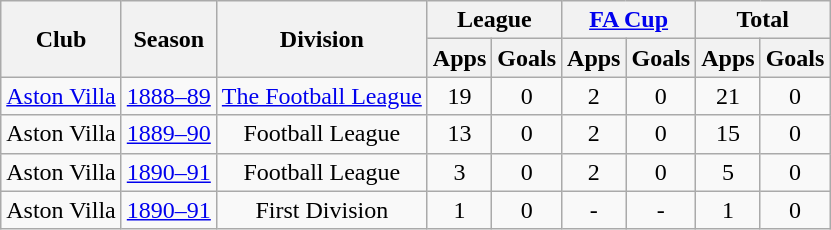<table class="wikitable" style="text-align:center;">
<tr>
<th rowspan="2">Club</th>
<th rowspan="2">Season</th>
<th rowspan="2">Division</th>
<th colspan="2">League</th>
<th colspan="2"><a href='#'>FA Cup</a></th>
<th colspan="2">Total</th>
</tr>
<tr>
<th>Apps</th>
<th>Goals</th>
<th>Apps</th>
<th>Goals</th>
<th>Apps</th>
<th>Goals</th>
</tr>
<tr>
<td><a href='#'>Aston Villa</a></td>
<td><a href='#'>1888–89</a></td>
<td><a href='#'>The Football League</a></td>
<td>19</td>
<td>0</td>
<td>2</td>
<td>0</td>
<td>21</td>
<td>0</td>
</tr>
<tr>
<td>Aston Villa</td>
<td><a href='#'>1889–90</a></td>
<td>Football League</td>
<td>13</td>
<td>0</td>
<td>2</td>
<td>0</td>
<td>15</td>
<td>0</td>
</tr>
<tr>
<td>Aston Villa</td>
<td><a href='#'>1890–91</a></td>
<td>Football League</td>
<td>3</td>
<td>0</td>
<td>2</td>
<td>0</td>
<td>5</td>
<td>0</td>
</tr>
<tr>
<td>Aston Villa</td>
<td><a href='#'>1890–91</a></td>
<td>First Division</td>
<td>1</td>
<td>0</td>
<td>-</td>
<td>-</td>
<td>1</td>
<td>0</td>
</tr>
</table>
